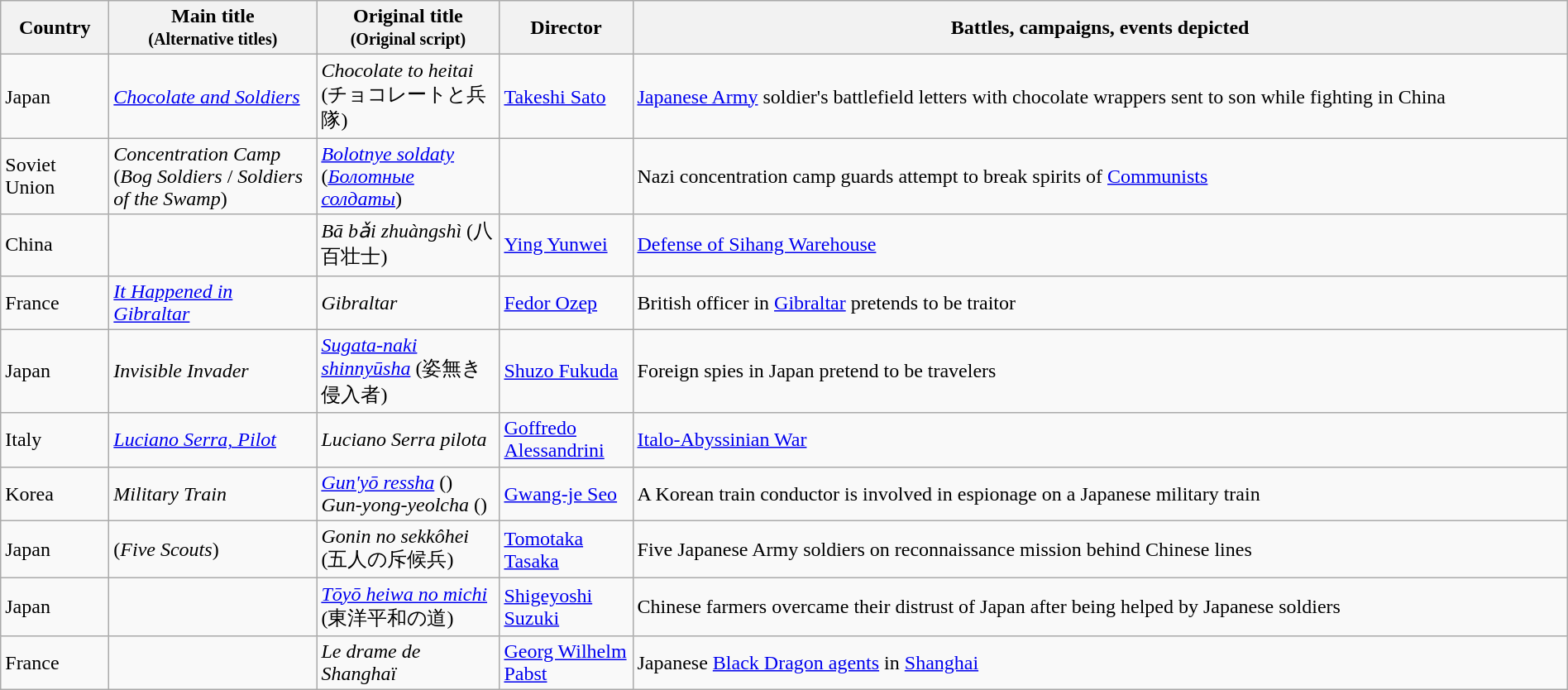<table class="wikitable sortable" style="width:100%;">
<tr>
<th width= 80>Country</th>
<th width=160>Main title<br><small>(Alternative titles)</small></th>
<th width=140>Original title<br><small>(Original script)</small></th>
<th width=100>Director</th>
<th class="unsortable">Battles, campaigns, events depicted</th>
</tr>
<tr>
<td>Japan</td>
<td><em><a href='#'>Chocolate and Soldiers</a></em></td>
<td><em>Chocolate to heitai</em> (チョコレートと兵隊)</td>
<td><a href='#'>Takeshi Sato</a></td>
<td><a href='#'>Japanese Army</a> soldier's battlefield letters with chocolate wrappers sent to son while fighting in China</td>
</tr>
<tr>
<td>Soviet Union</td>
<td><em>Concentration Camp</em> (<em>Bog Soldiers</em> / <em>Soldiers of the Swamp</em>)</td>
<td><em><a href='#'>Bolotnye soldaty</a></em> (<em><a href='#'>Болотные солдаты</a></em>)</td>
<td></td>
<td>Nazi concentration camp guards attempt to break spirits of <a href='#'>Communists</a></td>
</tr>
<tr>
<td>China</td>
<td><em></em></td>
<td><em>Bā bǎi zhuàngshì</em> (八百壮士)</td>
<td><a href='#'>Ying Yunwei</a></td>
<td><a href='#'>Defense of Sihang Warehouse</a></td>
</tr>
<tr>
<td>France</td>
<td><em><a href='#'>It Happened in Gibraltar</a></em></td>
<td><em>Gibraltar</em></td>
<td><a href='#'>Fedor Ozep</a></td>
<td>British officer in <a href='#'>Gibraltar</a> pretends to be traitor</td>
</tr>
<tr>
<td>Japan</td>
<td><em>Invisible Invader</em></td>
<td><em><a href='#'>Sugata-naki shinnyūsha</a></em> (姿無き侵入者)</td>
<td><a href='#'>Shuzo Fukuda</a></td>
<td>Foreign spies in Japan pretend to be travelers</td>
</tr>
<tr>
<td>Italy</td>
<td><em><a href='#'>Luciano Serra, Pilot</a></em></td>
<td><em>Luciano Serra pilota</em></td>
<td><a href='#'>Goffredo Alessandrini</a></td>
<td><a href='#'>Italo-Abyssinian War</a></td>
</tr>
<tr>
<td>Korea</td>
<td><em>Military Train</em></td>
<td><em><a href='#'>Gun'yō ressha</a></em> ()<br><em>Gun-yong-yeolcha</em> ()</td>
<td><a href='#'>Gwang-je Seo</a></td>
<td>A Korean train conductor is involved in espionage on a Japanese military train</td>
</tr>
<tr>
<td>Japan</td>
<td><em></em> (<em>Five Scouts</em>)</td>
<td><em>Gonin no sekkôhei</em> (五人の斥候兵)</td>
<td><a href='#'>Tomotaka Tasaka</a></td>
<td>Five Japanese Army soldiers on reconnaissance mission behind Chinese lines</td>
</tr>
<tr>
<td>Japan</td>
<td><em></em></td>
<td><em><a href='#'>Tōyō heiwa no michi</a></em> (東洋平和の道)</td>
<td><a href='#'>Shigeyoshi Suzuki</a></td>
<td>Chinese farmers overcame their distrust of Japan after being helped by Japanese soldiers</td>
</tr>
<tr>
<td>France</td>
<td><em></em></td>
<td><em>Le drame de Shanghaï</em></td>
<td><a href='#'>Georg Wilhelm Pabst</a></td>
<td>Japanese <a href='#'>Black Dragon agents</a> in <a href='#'>Shanghai</a></td>
</tr>
</table>
